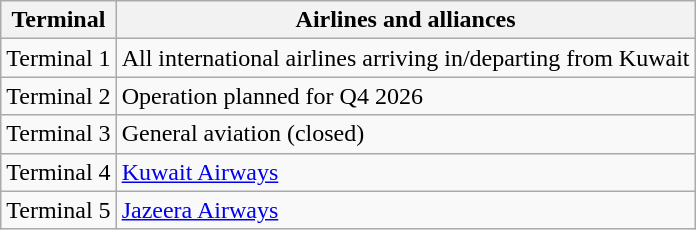<table class="wikitable">
<tr>
<th>Terminal</th>
<th>Airlines and alliances</th>
</tr>
<tr>
<td Terminal 1>Terminal 1</td>
<td>All international airlines arriving in/departing from Kuwait  </td>
</tr>
<tr>
<td Terminal 2>Terminal 2</td>
<td>Operation planned for Q4 2026</td>
</tr>
<tr>
<td Terminal 3>Terminal 3</td>
<td>General aviation (closed)</td>
</tr>
<tr>
<td Terminal 4>Terminal 4</td>
<td><a href='#'>Kuwait Airways</a>  </td>
</tr>
<tr>
<td Terminal 5>Terminal 5</td>
<td><a href='#'>Jazeera Airways</a> </td>
</tr>
</table>
